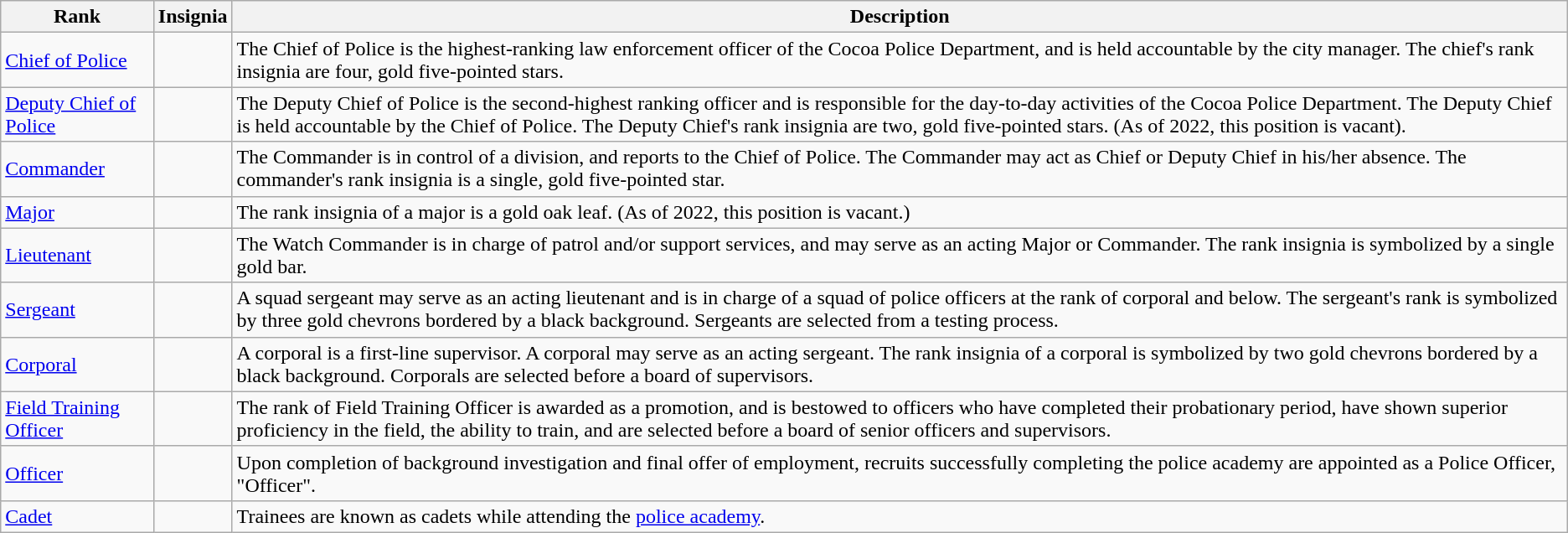<table class="wikitable">
<tr>
<th>Rank</th>
<th>Insignia</th>
<th>Description</th>
</tr>
<tr>
<td><a href='#'>Chief of Police</a></td>
<td></td>
<td>The Chief of Police is the highest-ranking law enforcement officer of the Cocoa Police Department, and is held accountable by the city manager. The chief's rank insignia are four, gold five-pointed stars.</td>
</tr>
<tr>
<td><a href='#'>Deputy Chief of Police</a></td>
<td></td>
<td>The Deputy Chief of Police is the second-highest ranking officer and is responsible for the day-to-day activities of the Cocoa Police Department. The Deputy Chief is held accountable by the Chief of Police. The Deputy Chief's rank insignia are two, gold five-pointed stars. (As of 2022, this position is vacant).</td>
</tr>
<tr>
<td><a href='#'>Commander</a></td>
<td></td>
<td>The Commander is in control of a division, and reports to the Chief of Police. The Commander may act as Chief or Deputy Chief in his/her absence. The commander's rank insignia is a single, gold five-pointed star.</td>
</tr>
<tr>
<td><a href='#'>Major</a></td>
<td></td>
<td>The rank insignia of a major is a gold oak leaf. (As of 2022, this position is vacant.)</td>
</tr>
<tr>
<td><a href='#'>Lieutenant</a></td>
<td></td>
<td>The Watch Commander is in charge of patrol and/or support services, and may serve as an acting Major or Commander. The rank insignia is symbolized by a single gold bar.</td>
</tr>
<tr>
<td><a href='#'>Sergeant</a></td>
<td></td>
<td>A squad sergeant may serve as an acting lieutenant and is in charge of a squad of police officers at the rank of corporal and below. The sergeant's rank is symbolized by three gold chevrons bordered by a black background. Sergeants are selected from a testing process.</td>
</tr>
<tr>
<td><a href='#'>Corporal</a></td>
<td></td>
<td>A corporal is a first-line supervisor. A corporal may serve as an acting sergeant. The rank insignia of a corporal is symbolized by two gold chevrons bordered by a black background. Corporals are selected before a board of supervisors.</td>
</tr>
<tr>
<td><a href='#'>Field Training Officer</a></td>
<td></td>
<td>The rank of Field Training Officer is awarded as a promotion, and is bestowed to officers who have completed their probationary period, have shown superior proficiency in the field, the ability to train, and are selected before a board of senior officers and supervisors.</td>
</tr>
<tr>
<td><a href='#'>Officer</a></td>
<td></td>
<td>Upon completion of background investigation and final offer of employment, recruits successfully completing the police academy are appointed as a Police Officer, "Officer".</td>
</tr>
<tr>
<td><a href='#'>Cadet</a></td>
<td></td>
<td>Trainees are known as cadets while attending the <a href='#'>police academy</a>.</td>
</tr>
</table>
